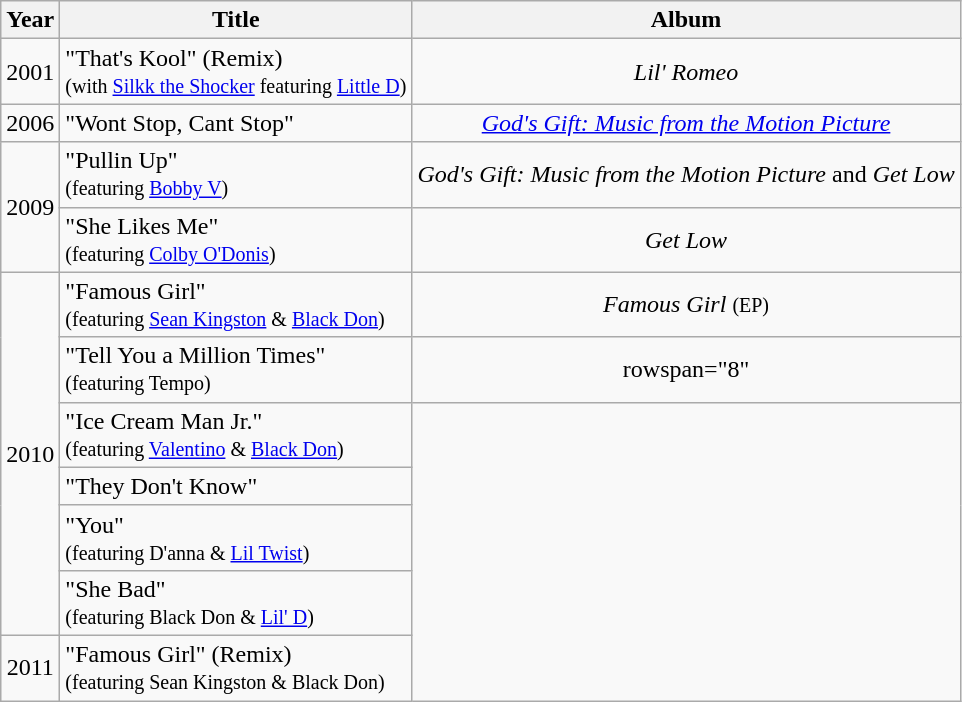<table class="wikitable" style="text-align:center;">
<tr>
<th scope="col">Year</th>
<th scope="col">Title</th>
<th scope="col">Album</th>
</tr>
<tr>
<td>2001</td>
<td style="text-align:left;">"That's Kool" (Remix)<br><small>(with <a href='#'>Silkk the Shocker</a> featuring <a href='#'>Little D</a>)</small></td>
<td><em>Lil' Romeo</em></td>
</tr>
<tr>
<td>2006</td>
<td style="text-align:left;">"Wont Stop, Cant Stop"</td>
<td><em><a href='#'>God's Gift: Music from the Motion Picture</a></em></td>
</tr>
<tr>
<td rowspan=2>2009</td>
<td style="text-align:left;">"Pullin Up"<br><small>(featuring <a href='#'>Bobby V</a>)</small></td>
<td><em>God's Gift: Music from the Motion Picture</em> and <em>Get Low</em></td>
</tr>
<tr>
<td style="text-align:left;">"She Likes Me"<br><small>(featuring <a href='#'>Colby O'Donis</a>)</small></td>
<td><em>Get Low</em></td>
</tr>
<tr>
<td rowspan=6>2010</td>
<td style="text-align:left;">"Famous Girl"<br><small>(featuring <a href='#'>Sean Kingston</a> & <a href='#'>Black Don</a>)</small></td>
<td><em>Famous Girl</em> <small>(EP)</small></td>
</tr>
<tr>
<td style="text-align:left;">"Tell You a Million Times"<br><small>(featuring Tempo)</small></td>
<td>rowspan="8" </td>
</tr>
<tr>
<td style="text-align:left;">"Ice Cream Man Jr."<br><small>(featuring <a href='#'>Valentino</a> & <a href='#'>Black Don</a>)</small></td>
</tr>
<tr>
<td style="text-align:left;">"They Don't Know"</td>
</tr>
<tr>
<td style="text-align:left;">"You"<br><small>(featuring D'anna & <a href='#'>Lil Twist</a>)</small></td>
</tr>
<tr>
<td align="left">"She Bad"<br><small>(featuring Black Don & <a href='#'>Lil' D</a>)</small></td>
</tr>
<tr>
<td>2011</td>
<td style="text-align:left;">"Famous Girl" (Remix)<br><small>(featuring Sean Kingston & Black Don)</small></td>
</tr>
</table>
